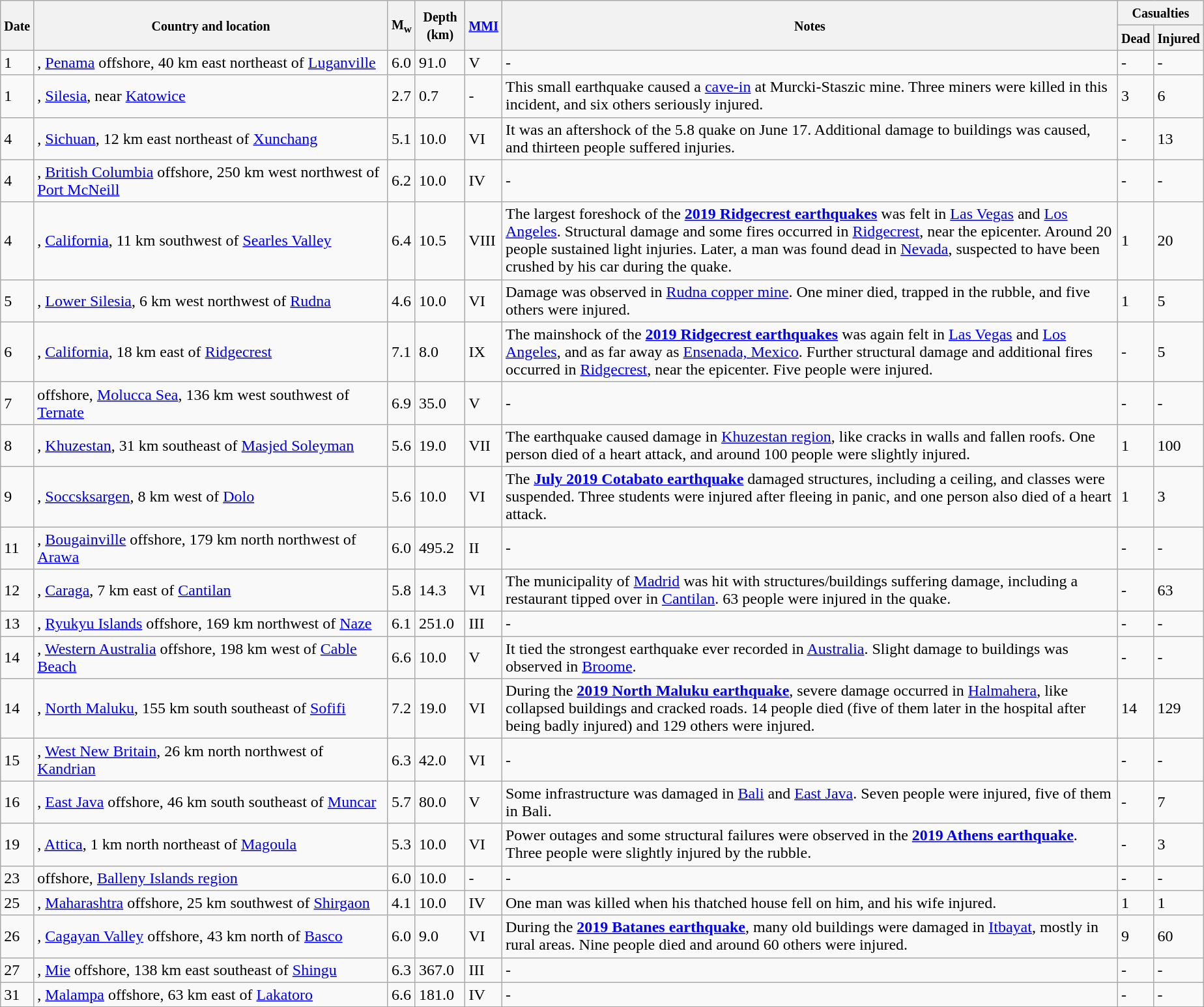<table class="wikitable sortable" style="border:1px black;  margin-left:1em;">
<tr>
<th rowspan="2"><small>Date</small></th>
<th rowspan="2" style="width: 355px"><small>Country and location</small></th>
<th rowspan="2"><small>M<sub>w</sub></small></th>
<th rowspan="2"><small>Depth (km)</small></th>
<th rowspan="2"><small><a href='#'>MMI</a></small></th>
<th rowspan="2" class="unsortable"><small>Notes</small></th>
<th colspan="2"><small>Casualties</small></th>
</tr>
<tr>
<th><small>Dead</small></th>
<th><small>Injured</small></th>
</tr>
<tr>
<td>1</td>
<td>, <a href='#'>Penama</a> offshore, 40 km east northeast of <a href='#'>Luganville</a></td>
<td>6.0</td>
<td>91.0</td>
<td>V</td>
<td>-</td>
<td>-</td>
<td>-</td>
</tr>
<tr>
<td>1</td>
<td>, <a href='#'>Silesia</a>, near <a href='#'>Katowice</a></td>
<td>2.7</td>
<td>0.7</td>
<td>-</td>
<td>This small earthquake caused a <a href='#'>cave-in</a> at Murcki-Staszic mine. Three miners were killed in this incident, and six others seriously injured.</td>
<td>3</td>
<td>6</td>
</tr>
<tr>
<td>4</td>
<td>, <a href='#'>Sichuan</a>, 12 km east northeast of <a href='#'>Xunchang</a></td>
<td>5.1</td>
<td>10.0</td>
<td>VI</td>
<td>It was an aftershock of the 5.8 quake on June 17. Additional damage to buildings was caused, and thirteen people suffered injuries.</td>
<td>-</td>
<td>13</td>
</tr>
<tr>
<td>4</td>
<td>, <a href='#'>British Columbia</a> offshore, 250 km west northwest of <a href='#'>Port McNeill</a></td>
<td>6.2</td>
<td>10.0</td>
<td>IV</td>
<td>-</td>
<td>-</td>
<td>-</td>
</tr>
<tr>
<td>4</td>
<td>, <a href='#'>California</a>, 11 km southwest of <a href='#'>Searles Valley</a></td>
<td>6.4</td>
<td>10.5</td>
<td>VIII</td>
<td>The largest foreshock of the <strong><a href='#'>2019 Ridgecrest earthquakes</a></strong> was felt in <a href='#'>Las Vegas</a> and <a href='#'>Los Angeles</a>. Structural damage and some fires occurred in <a href='#'>Ridgecrest</a>, near the epicenter. Around 20 people sustained light injuries. Later, a man was found dead in <a href='#'>Nevada</a>, suspected to have been crushed by his car during the quake.</td>
<td>1</td>
<td>20</td>
</tr>
<tr>
<td>5</td>
<td>, <a href='#'>Lower Silesia</a>, 6 km west northwest of <a href='#'>Rudna</a></td>
<td>4.6</td>
<td>10.0</td>
<td>VI</td>
<td>Damage was observed in <a href='#'>Rudna copper mine</a>. One miner died, trapped in the rubble, and five others were injured.</td>
<td>1</td>
<td>5</td>
</tr>
<tr>
<td>6</td>
<td>, <a href='#'>California</a>, 18 km east of <a href='#'>Ridgecrest</a></td>
<td>7.1</td>
<td>8.0</td>
<td>IX</td>
<td>The mainshock of the <strong><a href='#'>2019 Ridgecrest earthquakes</a></strong> was again felt in <a href='#'>Las Vegas</a> and <a href='#'>Los Angeles</a>, and as far away as <a href='#'>Ensenada, Mexico</a>. Further structural damage and additional fires occurred in <a href='#'>Ridgecrest</a>, near the epicenter. Five people were injured.</td>
<td>-</td>
<td>5</td>
</tr>
<tr>
<td>7</td>
<td> offshore, <a href='#'>Molucca Sea</a>, 136 km west southwest of <a href='#'>Ternate</a></td>
<td>6.9</td>
<td>35.0</td>
<td>V</td>
<td>-</td>
<td>-</td>
<td>-</td>
</tr>
<tr>
<td>8</td>
<td>, <a href='#'>Khuzestan</a>, 31 km southeast of <a href='#'>Masjed Soleyman</a></td>
<td>5.6</td>
<td>19.0</td>
<td>VII</td>
<td>The earthquake caused damage in <a href='#'>Khuzestan region</a>, like cracks in walls and fallen roofs. One person died of a heart attack, and around 100 people were slightly injured.</td>
<td>1</td>
<td>100</td>
</tr>
<tr>
<td>9</td>
<td>, <a href='#'>Soccsksargen</a>, 8 km west of <a href='#'>Dolo</a></td>
<td>5.6</td>
<td>10.0</td>
<td>VI</td>
<td>The <strong><a href='#'>July 2019 Cotabato earthquake</a></strong> damaged structures, including a ceiling, and classes were suspended. Three students were injured after fleeing in panic, and one person also died of a heart attack.</td>
<td>1</td>
<td>3</td>
</tr>
<tr>
<td>11</td>
<td>, <a href='#'>Bougainville</a> offshore, 179 km north northwest of <a href='#'>Arawa</a></td>
<td>6.0</td>
<td>495.2</td>
<td>II</td>
<td>-</td>
<td>-</td>
<td>-</td>
</tr>
<tr>
<td>12</td>
<td>, <a href='#'>Caraga</a>, 7 km east of <a href='#'>Cantilan</a></td>
<td>5.8</td>
<td>14.3</td>
<td>VI</td>
<td>The municipality of <a href='#'>Madrid</a> was hit with structures/buildings suffering damage, including a restaurant tipped over in <a href='#'>Cantilan</a>. 63 people were injured in the quake.</td>
<td>-</td>
<td>63</td>
</tr>
<tr>
<td>13</td>
<td>, <a href='#'>Ryukyu Islands</a> offshore, 169 km northwest of <a href='#'>Naze</a></td>
<td>6.1</td>
<td>251.0</td>
<td>III</td>
<td>-</td>
<td>-</td>
<td>-</td>
</tr>
<tr>
<td>14</td>
<td>, <a href='#'>Western Australia</a> offshore, 198 km west of <a href='#'>Cable Beach</a></td>
<td>6.6</td>
<td>10.0</td>
<td>V</td>
<td>It tied the strongest earthquake ever recorded in <a href='#'>Australia</a>. Slight damage to buildings was observed in <a href='#'>Broome</a>.</td>
<td>-</td>
<td>-</td>
</tr>
<tr>
<td>14</td>
<td>, <a href='#'>North Maluku</a>, 155 km south southeast of <a href='#'>Sofifi</a></td>
<td>7.2</td>
<td>19.0</td>
<td>VI</td>
<td>During the <strong><a href='#'>2019 North Maluku earthquake</a></strong>, severe damage occurred in <a href='#'>Halmahera</a>, like collapsed buildings and cracked roads. 14 people died (five of them later in the hospital after being badly injured) and 129 others were injured.</td>
<td>14</td>
<td>129</td>
</tr>
<tr>
<td>15</td>
<td>, <a href='#'>West New Britain</a>, 26 km north northwest of <a href='#'>Kandrian</a></td>
<td>6.3</td>
<td>42.0</td>
<td>VI</td>
<td>-</td>
<td>-</td>
<td>-</td>
</tr>
<tr>
<td>16</td>
<td>, <a href='#'>East Java</a> offshore, 46 km south southeast of <a href='#'>Muncar</a></td>
<td>5.7</td>
<td>80.0</td>
<td>V</td>
<td>Some infrastructure was damaged in <a href='#'>Bali</a> and <a href='#'>East Java</a>. Seven people were injured, five of them in Bali.</td>
<td>-</td>
<td>7</td>
</tr>
<tr>
<td>19</td>
<td>, <a href='#'>Attica</a>, 1 km north northeast of <a href='#'>Magoula</a></td>
<td>5.3</td>
<td>10.0</td>
<td>VI</td>
<td>Power outages and some structural failures were observed in the <strong><a href='#'>2019 Athens earthquake</a></strong>. Three people were slightly injured by the rubble.</td>
<td>-</td>
<td>3</td>
</tr>
<tr>
<td>23</td>
<td> offshore, <a href='#'>Balleny Islands region</a></td>
<td>6.0</td>
<td>10.0</td>
<td>-</td>
<td>-</td>
<td>-</td>
<td>-</td>
</tr>
<tr>
<td>25</td>
<td>, <a href='#'>Maharashtra</a> offshore, 25 km southwest of <a href='#'>Shirgaon</a></td>
<td>4.1</td>
<td>10.0</td>
<td>IV</td>
<td>One man was killed when his thatched house fell on him, and his wife injured.</td>
<td>1</td>
<td>1</td>
</tr>
<tr>
<td>26</td>
<td>, <a href='#'>Cagayan Valley</a> offshore, 43 km north of <a href='#'>Basco</a></td>
<td>6.0</td>
<td>9.0</td>
<td>VI</td>
<td>During the <strong><a href='#'>2019 Batanes earthquake</a></strong>, many old buildings were damaged in <a href='#'>Itbayat</a>, mostly in rural areas. Nine people died and around 60 others were injured.</td>
<td>9</td>
<td>60</td>
</tr>
<tr>
<td>27</td>
<td>, <a href='#'>Mie</a> offshore, 138 km east southeast of <a href='#'>Shingu</a></td>
<td>6.3</td>
<td>367.0</td>
<td>III</td>
<td>-</td>
<td>-</td>
<td>-</td>
</tr>
<tr>
<td>31</td>
<td>, <a href='#'>Malampa</a> offshore, 63 km east of <a href='#'>Lakatoro</a></td>
<td>6.6</td>
<td>181.0</td>
<td>IV</td>
<td>-</td>
<td>-</td>
<td>-</td>
</tr>
<tr>
</tr>
</table>
